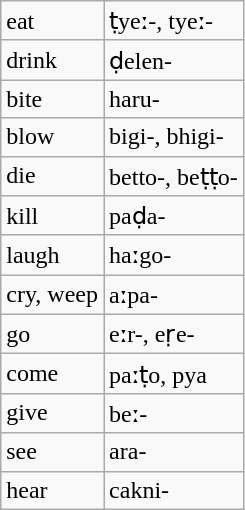<table class="wikitable">
<tr>
<td>eat</td>
<td>ṭyeː-, tyeː-</td>
</tr>
<tr>
<td>drink</td>
<td>ḍelen-</td>
</tr>
<tr>
<td>bite</td>
<td>haru-</td>
</tr>
<tr>
<td>blow</td>
<td>bigi-, bhigi-</td>
</tr>
<tr>
<td>die</td>
<td>betto-, beṭṭo-</td>
</tr>
<tr>
<td>kill</td>
<td>paḍa-</td>
</tr>
<tr>
<td>laugh</td>
<td>haːgo-</td>
</tr>
<tr>
<td>cry, weep</td>
<td>aːpa-</td>
</tr>
<tr>
<td>go</td>
<td>eːr-, eṛe-</td>
</tr>
<tr>
<td>come</td>
<td>paːṭo, pya</td>
</tr>
<tr>
<td>give</td>
<td>beː-</td>
</tr>
<tr>
<td>see</td>
<td>ara-</td>
</tr>
<tr>
<td>hear</td>
<td>cakni-</td>
</tr>
</table>
